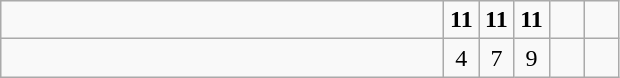<table class="wikitable">
<tr>
<td style="width:18em"><strong></strong></td>
<td align=center style="width:1em"><strong>11</strong></td>
<td align=center style="width:1em"><strong>11</strong></td>
<td align=center style="width:1em"><strong>11</strong></td>
<td align=center style="width:1em"></td>
<td align=center style="width:1em"></td>
</tr>
<tr>
<td style="width:18em"></td>
<td align=center style="width:1em">4</td>
<td align=center style="width:1em">7</td>
<td align=center style="width:1em">9</td>
<td align=center style="width:1em"></td>
<td align=center style="width:1em"></td>
</tr>
</table>
